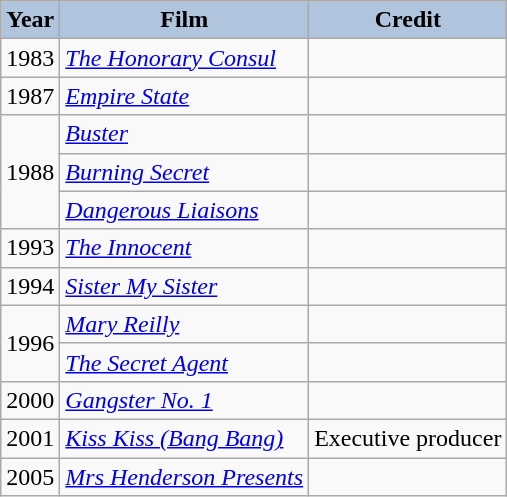<table class="wikitable" style="font-size:100%;">
<tr>
<th style="background:#B0C4DE;">Year</th>
<th style="background:#B0C4DE;">Film</th>
<th style="background:#B0C4DE;">Credit</th>
</tr>
<tr>
<td>1983</td>
<td><em><a href='#'>The Honorary Consul</a></em></td>
<td></td>
</tr>
<tr>
<td>1987</td>
<td><em><a href='#'>Empire State</a></em></td>
<td></td>
</tr>
<tr>
<td rowspan=3>1988</td>
<td><em><a href='#'>Buster</a></em></td>
<td></td>
</tr>
<tr>
<td><em><a href='#'>Burning Secret</a></em></td>
<td></td>
</tr>
<tr>
<td><em><a href='#'>Dangerous Liaisons</a></em></td>
<td></td>
</tr>
<tr>
<td>1993</td>
<td><em><a href='#'>The Innocent</a></em></td>
<td></td>
</tr>
<tr>
<td>1994</td>
<td><em><a href='#'>Sister My Sister</a></em></td>
<td></td>
</tr>
<tr>
<td rowspan=2>1996</td>
<td><em><a href='#'>Mary Reilly</a></em></td>
<td></td>
</tr>
<tr>
<td><em><a href='#'>The Secret Agent</a></em></td>
<td></td>
</tr>
<tr>
<td>2000</td>
<td><em><a href='#'>Gangster No. 1</a></em></td>
<td></td>
</tr>
<tr>
<td>2001</td>
<td><em><a href='#'>Kiss Kiss (Bang Bang)</a></em></td>
<td>Executive producer</td>
</tr>
<tr>
<td>2005</td>
<td><em><a href='#'>Mrs Henderson Presents</a></em></td>
<td></td>
</tr>
</table>
